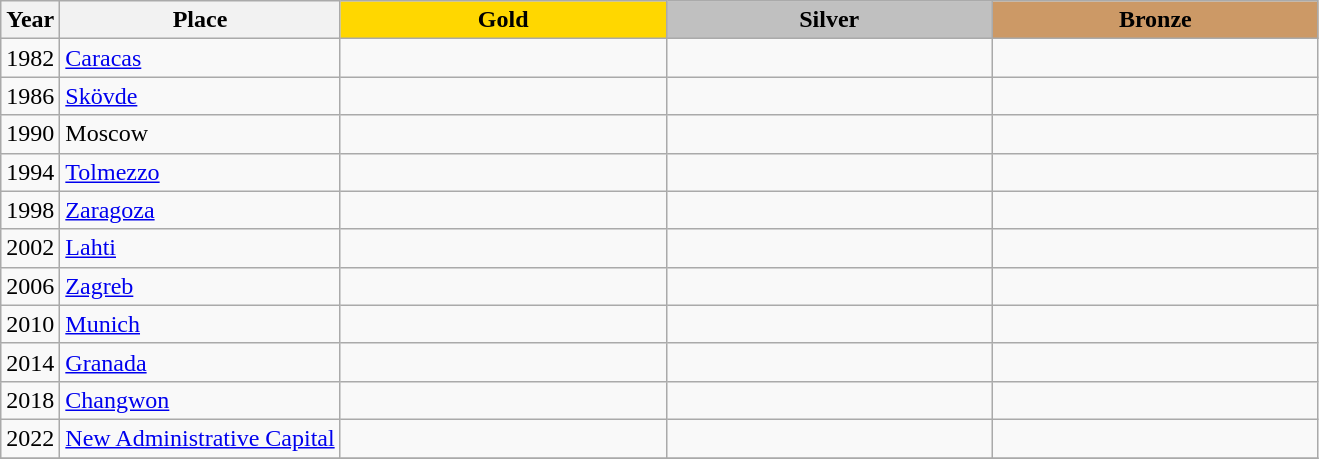<table class="wikitable">
<tr>
<th>Year</th>
<th>Place</th>
<th style="background:gold"    width="210">Gold</th>
<th style="background:silver"  width="210">Silver</th>
<th style="background:#cc9966" width="210">Bronze</th>
</tr>
<tr>
<td>1982</td>
<td> <a href='#'>Caracas</a></td>
<td></td>
<td></td>
<td></td>
</tr>
<tr>
<td>1986</td>
<td> <a href='#'>Skövde</a></td>
<td></td>
<td></td>
<td></td>
</tr>
<tr>
<td>1990</td>
<td> Moscow</td>
<td></td>
<td></td>
<td></td>
</tr>
<tr>
<td>1994</td>
<td> <a href='#'>Tolmezzo</a></td>
<td></td>
<td></td>
<td></td>
</tr>
<tr>
<td>1998</td>
<td> <a href='#'>Zaragoza</a></td>
<td></td>
<td></td>
<td></td>
</tr>
<tr>
<td>2002</td>
<td> <a href='#'>Lahti</a></td>
<td></td>
<td></td>
<td></td>
</tr>
<tr>
<td>2006</td>
<td> <a href='#'>Zagreb</a></td>
<td></td>
<td></td>
<td></td>
</tr>
<tr>
<td>2010</td>
<td> <a href='#'>Munich</a></td>
<td></td>
<td></td>
<td></td>
</tr>
<tr>
<td>2014</td>
<td> <a href='#'>Granada</a></td>
<td></td>
<td></td>
<td></td>
</tr>
<tr>
<td>2018</td>
<td> <a href='#'>Changwon</a></td>
<td></td>
<td></td>
<td></td>
</tr>
<tr>
<td>2022</td>
<td> <a href='#'>New Administrative Capital</a></td>
<td></td>
<td></td>
<td></td>
</tr>
<tr>
</tr>
</table>
